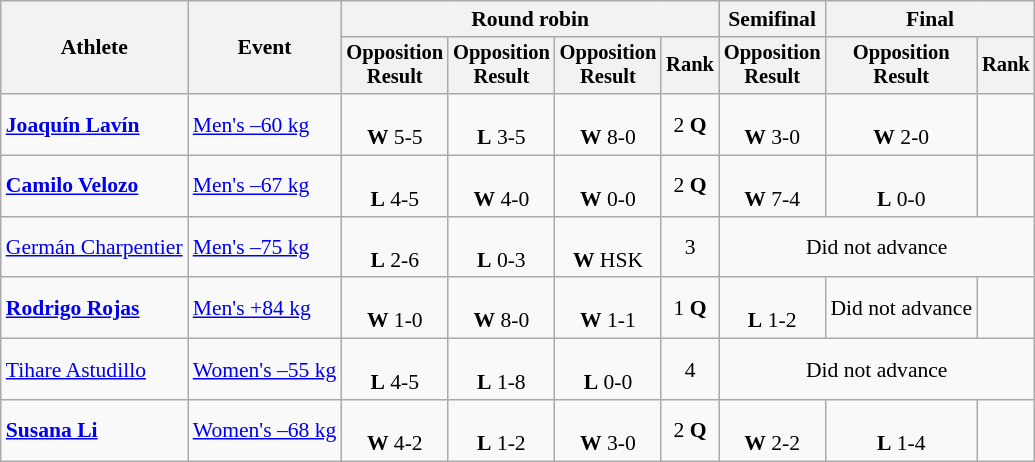<table class=wikitable style=font-size:90%;text-align:center>
<tr>
<th rowspan=2>Athlete</th>
<th rowspan=2>Event</th>
<th colspan=4>Round robin</th>
<th>Semifinal</th>
<th colspan=2>Final</th>
</tr>
<tr style=font-size:95%>
<th>Opposition<br>Result</th>
<th>Opposition<br>Result</th>
<th>Opposition<br>Result</th>
<th>Rank</th>
<th>Opposition<br>Result</th>
<th>Opposition<br>Result</th>
<th>Rank</th>
</tr>
<tr>
<td align=left><strong><a href='#'>Joaquín Lavín</a></strong></td>
<td align=left><a href='#'>Men's –60 kg</a></td>
<td><br><strong>W</strong> 5-5</td>
<td><br><strong>L</strong> 3-5</td>
<td><br><strong>W</strong> 8-0</td>
<td>2 <strong>Q</strong></td>
<td><br><strong>W</strong> 3-0</td>
<td><br><strong>W</strong> 2-0</td>
<td></td>
</tr>
<tr>
<td align=left><strong><a href='#'>Camilo Velozo</a></strong></td>
<td align=left><a href='#'>Men's –67 kg</a></td>
<td><br><strong>L</strong> 4-5</td>
<td><br><strong>W</strong> 4-0</td>
<td><br><strong>W</strong> 0-0</td>
<td>2 <strong>Q</strong></td>
<td><br><strong>W</strong> 7-4</td>
<td><br><strong>L</strong> 0-0</td>
<td></td>
</tr>
<tr>
<td align=left><a href='#'>Germán Charpentier</a></td>
<td align=left><a href='#'>Men's –75 kg</a></td>
<td><br><strong>L</strong> 2-6</td>
<td><br><strong>L</strong> 0-3</td>
<td><br><strong>W</strong> HSK</td>
<td>3</td>
<td colspan=3>Did not advance</td>
</tr>
<tr>
<td align=left><strong><a href='#'>Rodrigo Rojas</a></strong></td>
<td align=left><a href='#'>Men's +84 kg</a></td>
<td><br><strong>W</strong> 1-0</td>
<td><br><strong>W</strong> 8-0</td>
<td><br><strong>W</strong> 1-1</td>
<td>1 <strong>Q</strong></td>
<td><br><strong>L</strong> 1-2</td>
<td>Did not advance</td>
<td></td>
</tr>
<tr>
<td align=left><a href='#'>Tihare Astudillo</a></td>
<td align=left><a href='#'>Women's –55 kg</a></td>
<td><br><strong>L</strong> 4-5</td>
<td><br><strong>L</strong> 1-8</td>
<td><br><strong>L</strong> 0-0</td>
<td>4</td>
<td colspan=3>Did not advance</td>
</tr>
<tr>
<td align=left><strong><a href='#'>Susana Li</a></strong></td>
<td align=left><a href='#'>Women's –68 kg</a></td>
<td><br><strong>W</strong> 4-2</td>
<td><br><strong>L</strong> 1-2</td>
<td><br><strong>W</strong> 3-0</td>
<td>2 <strong>Q</strong></td>
<td><br><strong>W</strong> 2-2</td>
<td><br><strong>L</strong> 1-4</td>
<td></td>
</tr>
</table>
